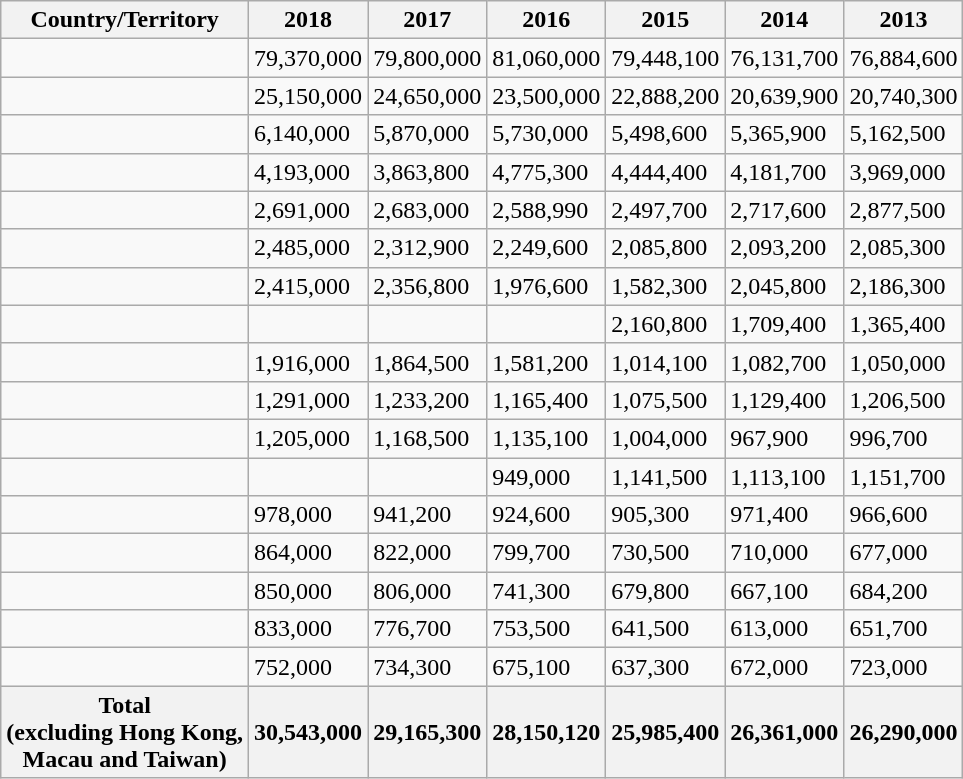<table class="wikitable sortable">
<tr>
<th>Country/Territory</th>
<th>2018</th>
<th>2017</th>
<th>2016</th>
<th>2015</th>
<th>2014</th>
<th>2013</th>
</tr>
<tr>
<td></td>
<td> 79,370,000</td>
<td> 79,800,000</td>
<td> 81,060,000</td>
<td> 79,448,100</td>
<td> 76,131,700</td>
<td> 76,884,600</td>
</tr>
<tr>
<td></td>
<td> 25,150,000</td>
<td> 24,650,000</td>
<td> 23,500,000</td>
<td> 22,888,200</td>
<td> 20,639,900</td>
<td> 20,740,300</td>
</tr>
<tr>
<td></td>
<td> 6,140,000</td>
<td> 5,870,000</td>
<td> 5,730,000</td>
<td> 5,498,600</td>
<td> 5,365,900</td>
<td> 5,162,500</td>
</tr>
<tr>
<td></td>
<td> 4,193,000</td>
<td> 3,863,800</td>
<td> 4,775,300</td>
<td> 4,444,400</td>
<td> 4,181,700</td>
<td> 3,969,000</td>
</tr>
<tr>
<td></td>
<td> 2,691,000</td>
<td> 2,683,000</td>
<td> 2,588,990</td>
<td> 2,497,700</td>
<td> 2,717,600</td>
<td> 2,877,500</td>
</tr>
<tr>
<td></td>
<td> 2,485,000</td>
<td> 2,312,900</td>
<td> 2,249,600</td>
<td> 2,085,800</td>
<td> 2,093,200</td>
<td> 2,085,300</td>
</tr>
<tr>
<td></td>
<td> 2,415,000</td>
<td> 2,356,800</td>
<td> 1,976,600</td>
<td> 1,582,300</td>
<td> 2,045,800</td>
<td> 2,186,300</td>
</tr>
<tr>
<td></td>
<td></td>
<td></td>
<td></td>
<td> 2,160,800</td>
<td> 1,709,400</td>
<td> 1,365,400</td>
</tr>
<tr>
<td></td>
<td> 1,916,000</td>
<td> 1,864,500</td>
<td> 1,581,200</td>
<td> 1,014,100</td>
<td> 1,082,700</td>
<td> 1,050,000</td>
</tr>
<tr>
<td></td>
<td> 1,291,000</td>
<td> 1,233,200</td>
<td> 1,165,400</td>
<td> 1,075,500</td>
<td> 1,129,400</td>
<td> 1,206,500</td>
</tr>
<tr>
<td></td>
<td> 1,205,000</td>
<td> 1,168,500</td>
<td> 1,135,100</td>
<td> 1,004,000</td>
<td> 967,900</td>
<td> 996,700</td>
</tr>
<tr>
<td></td>
<td></td>
<td></td>
<td> 949,000</td>
<td> 1,141,500</td>
<td> 1,113,100</td>
<td> 1,151,700</td>
</tr>
<tr>
<td></td>
<td> 978,000</td>
<td> 941,200</td>
<td> 924,600</td>
<td> 905,300</td>
<td> 971,400</td>
<td> 966,600</td>
</tr>
<tr>
<td></td>
<td> 864,000</td>
<td> 822,000</td>
<td> 799,700</td>
<td> 730,500</td>
<td> 710,000</td>
<td> 677,000</td>
</tr>
<tr>
<td></td>
<td> 850,000</td>
<td> 806,000</td>
<td> 741,300</td>
<td> 679,800</td>
<td> 667,100</td>
<td> 684,200</td>
</tr>
<tr>
<td></td>
<td> 833,000</td>
<td> 776,700</td>
<td> 753,500</td>
<td> 641,500</td>
<td> 613,000</td>
<td> 651,700</td>
</tr>
<tr>
<td></td>
<td> 752,000</td>
<td> 734,300</td>
<td> 675,100</td>
<td> 637,300</td>
<td> 672,000</td>
<td> 723,000</td>
</tr>
<tr>
<th>Total<br>(excluding Hong Kong, <br>Macau and Taiwan)</th>
<th> 30,543,000</th>
<th> 29,165,300</th>
<th> 28,150,120</th>
<th> 25,985,400</th>
<th> 26,361,000</th>
<th> 26,290,000</th>
</tr>
</table>
